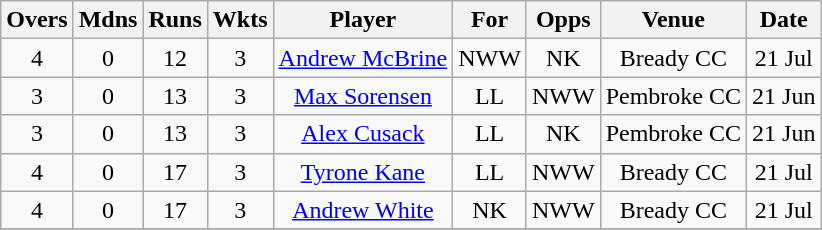<table class="wikitable" style="text-align:center;">
<tr>
<th>Overs</th>
<th>Mdns</th>
<th>Runs</th>
<th>Wkts</th>
<th>Player</th>
<th>For</th>
<th>Opps</th>
<th>Venue</th>
<th>Date</th>
</tr>
<tr>
<td>4</td>
<td>0</td>
<td>12</td>
<td>3</td>
<td><a href='#'>Andrew McBrine</a></td>
<td>NWW</td>
<td>NK</td>
<td>Bready CC</td>
<td>21 Jul</td>
</tr>
<tr>
<td>3</td>
<td>0</td>
<td>13</td>
<td>3</td>
<td><a href='#'>Max Sorensen</a></td>
<td>LL</td>
<td>NWW</td>
<td>Pembroke CC</td>
<td>21 Jun</td>
</tr>
<tr>
<td>3</td>
<td>0</td>
<td>13</td>
<td>3</td>
<td><a href='#'>Alex Cusack</a></td>
<td>LL</td>
<td>NK</td>
<td>Pembroke CC</td>
<td>21 Jun</td>
</tr>
<tr>
<td>4</td>
<td>0</td>
<td>17</td>
<td>3</td>
<td><a href='#'>Tyrone Kane</a></td>
<td>LL</td>
<td>NWW</td>
<td>Bready CC</td>
<td>21 Jul</td>
</tr>
<tr>
<td>4</td>
<td>0</td>
<td>17</td>
<td>3</td>
<td><a href='#'>Andrew White</a></td>
<td>NK</td>
<td>NWW</td>
<td>Bready CC</td>
<td>21 Jul</td>
</tr>
<tr>
</tr>
</table>
